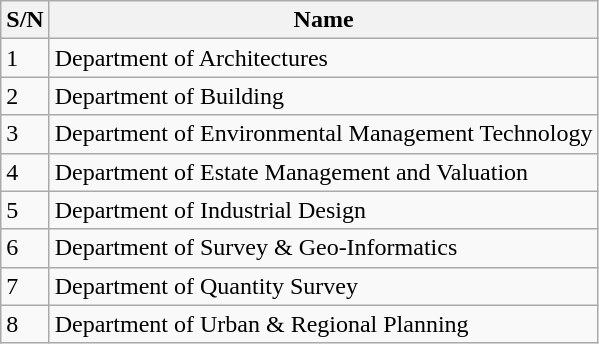<table class="wikitable">
<tr>
<th>S/N</th>
<th>Name</th>
</tr>
<tr>
<td>1</td>
<td>Department of Architectures</td>
</tr>
<tr>
<td>2</td>
<td>Department of Building</td>
</tr>
<tr>
<td>3</td>
<td>Department of Environmental Management Technology</td>
</tr>
<tr>
<td>4</td>
<td>Department of Estate Management and Valuation</td>
</tr>
<tr>
<td>5</td>
<td>Department of Industrial Design</td>
</tr>
<tr>
<td>6</td>
<td>Department of Survey & Geo-Informatics</td>
</tr>
<tr>
<td>7</td>
<td>Department of Quantity Survey</td>
</tr>
<tr>
<td>8</td>
<td>Department of Urban & Regional Planning</td>
</tr>
</table>
